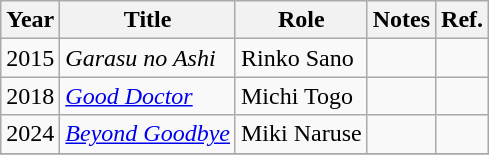<table class="wikitable">
<tr>
<th>Year</th>
<th>Title</th>
<th>Role</th>
<th>Notes</th>
<th>Ref.</th>
</tr>
<tr>
<td>2015</td>
<td><em>Garasu no Ashi</em></td>
<td>Rinko Sano</td>
<td></td>
<td></td>
</tr>
<tr>
<td>2018</td>
<td><em><a href='#'>Good Doctor</a></em></td>
<td>Michi Togo</td>
<td></td>
<td></td>
</tr>
<tr>
<td>2024</td>
<td><em><a href='#'>Beyond Goodbye</a></em></td>
<td>Miki Naruse</td>
<td></td>
<td></td>
</tr>
<tr>
</tr>
</table>
